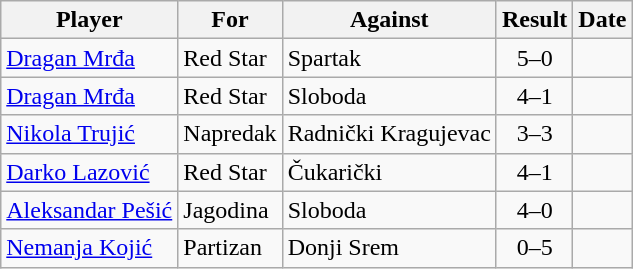<table class="wikitable">
<tr>
<th>Player</th>
<th>For</th>
<th>Against</th>
<th style="text-align:center">Result</th>
<th>Date</th>
</tr>
<tr>
<td> <a href='#'>Dragan Mrđa</a></td>
<td>Red Star</td>
<td>Spartak</td>
<td style="text-align:center">5–0</td>
<td></td>
</tr>
<tr>
<td> <a href='#'>Dragan Mrđa</a></td>
<td>Red Star</td>
<td>Sloboda</td>
<td style="text-align:center">4–1</td>
<td></td>
</tr>
<tr>
<td> <a href='#'>Nikola Trujić</a></td>
<td>Napredak</td>
<td>Radnički Kragujevac</td>
<td style="text-align:center">3–3</td>
<td></td>
</tr>
<tr>
<td> <a href='#'>Darko Lazović</a></td>
<td>Red Star</td>
<td>Čukarički</td>
<td style="text-align:center">4–1</td>
<td></td>
</tr>
<tr>
<td> <a href='#'>Aleksandar Pešić</a></td>
<td>Jagodina</td>
<td>Sloboda</td>
<td style="text-align:center">4–0</td>
<td></td>
</tr>
<tr>
<td> <a href='#'>Nemanja Kojić</a></td>
<td>Partizan</td>
<td>Donji Srem</td>
<td style="text-align:center">0–5</td>
<td></td>
</tr>
</table>
